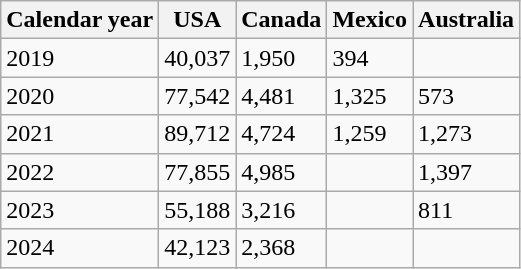<table class="wikitable">
<tr>
<th>Calendar year</th>
<th>USA</th>
<th>Canada</th>
<th>Mexico</th>
<th>Australia</th>
</tr>
<tr>
<td>2019</td>
<td>40,037</td>
<td>1,950</td>
<td>394</td>
<td></td>
</tr>
<tr>
<td>2020</td>
<td>77,542</td>
<td>4,481</td>
<td>1,325</td>
<td>573</td>
</tr>
<tr>
<td>2021</td>
<td>89,712</td>
<td>4,724</td>
<td>1,259</td>
<td>1,273</td>
</tr>
<tr>
<td>2022</td>
<td>77,855</td>
<td>4,985</td>
<td></td>
<td>1,397</td>
</tr>
<tr>
<td>2023</td>
<td>55,188</td>
<td>3,216</td>
<td></td>
<td>811</td>
</tr>
<tr>
<td>2024</td>
<td>42,123</td>
<td>2,368</td>
<td></td>
<td></td>
</tr>
</table>
